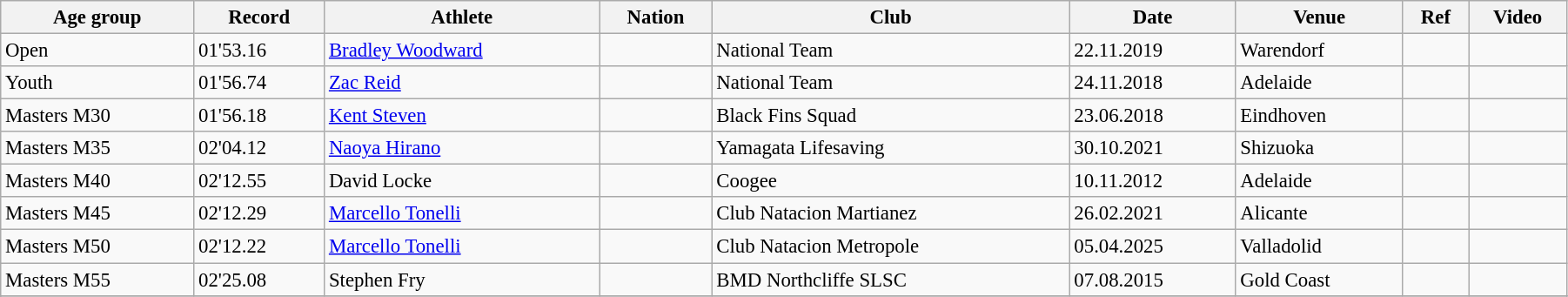<table class="wikitable" style="font-size:95%; width: 95%;">
<tr>
<th>Age group</th>
<th>Record</th>
<th>Athlete</th>
<th>Nation</th>
<th>Club</th>
<th>Date</th>
<th>Venue</th>
<th>Ref</th>
<th>Video</th>
</tr>
<tr>
<td>Open</td>
<td>01'53.16</td>
<td><a href='#'>Bradley Woodward</a></td>
<td></td>
<td>National Team</td>
<td>22.11.2019</td>
<td>Warendorf</td>
<td></td>
<td></td>
</tr>
<tr>
<td>Youth</td>
<td>01'56.74</td>
<td><a href='#'>Zac Reid</a></td>
<td></td>
<td>National Team</td>
<td>24.11.2018</td>
<td>Adelaide</td>
<td></td>
<td></td>
</tr>
<tr>
<td>Masters M30</td>
<td>01'56.18</td>
<td><a href='#'>Kent Steven</a></td>
<td></td>
<td>Black Fins Squad</td>
<td>23.06.2018</td>
<td>Eindhoven</td>
<td></td>
<td></td>
</tr>
<tr>
<td>Masters M35</td>
<td>02'04.12</td>
<td><a href='#'>Naoya Hirano</a></td>
<td></td>
<td>Yamagata Lifesaving</td>
<td>30.10.2021</td>
<td>Shizuoka</td>
<td></td>
<td></td>
</tr>
<tr>
<td>Masters M40</td>
<td>02'12.55</td>
<td>David Locke</td>
<td></td>
<td>Coogee</td>
<td>10.11.2012</td>
<td>Adelaide</td>
<td></td>
<td></td>
</tr>
<tr>
<td>Masters M45</td>
<td>02'12.29</td>
<td><a href='#'>Marcello Tonelli</a></td>
<td></td>
<td>Club Natacion Martianez</td>
<td>26.02.2021</td>
<td>Alicante</td>
<td></td>
<td></td>
</tr>
<tr>
<td>Masters M50</td>
<td>02'12.22</td>
<td><a href='#'>Marcello Tonelli</a></td>
<td></td>
<td>Club Natacion Metropole</td>
<td>05.04.2025</td>
<td>Valladolid</td>
<td></td>
<td></td>
</tr>
<tr>
<td>Masters M55</td>
<td>02'25.08</td>
<td>Stephen Fry</td>
<td></td>
<td>BMD Northcliffe SLSC</td>
<td>07.08.2015</td>
<td>Gold Coast</td>
<td></td>
<td></td>
</tr>
<tr>
</tr>
<tr style="background:#f0f0f0;">
</tr>
</table>
